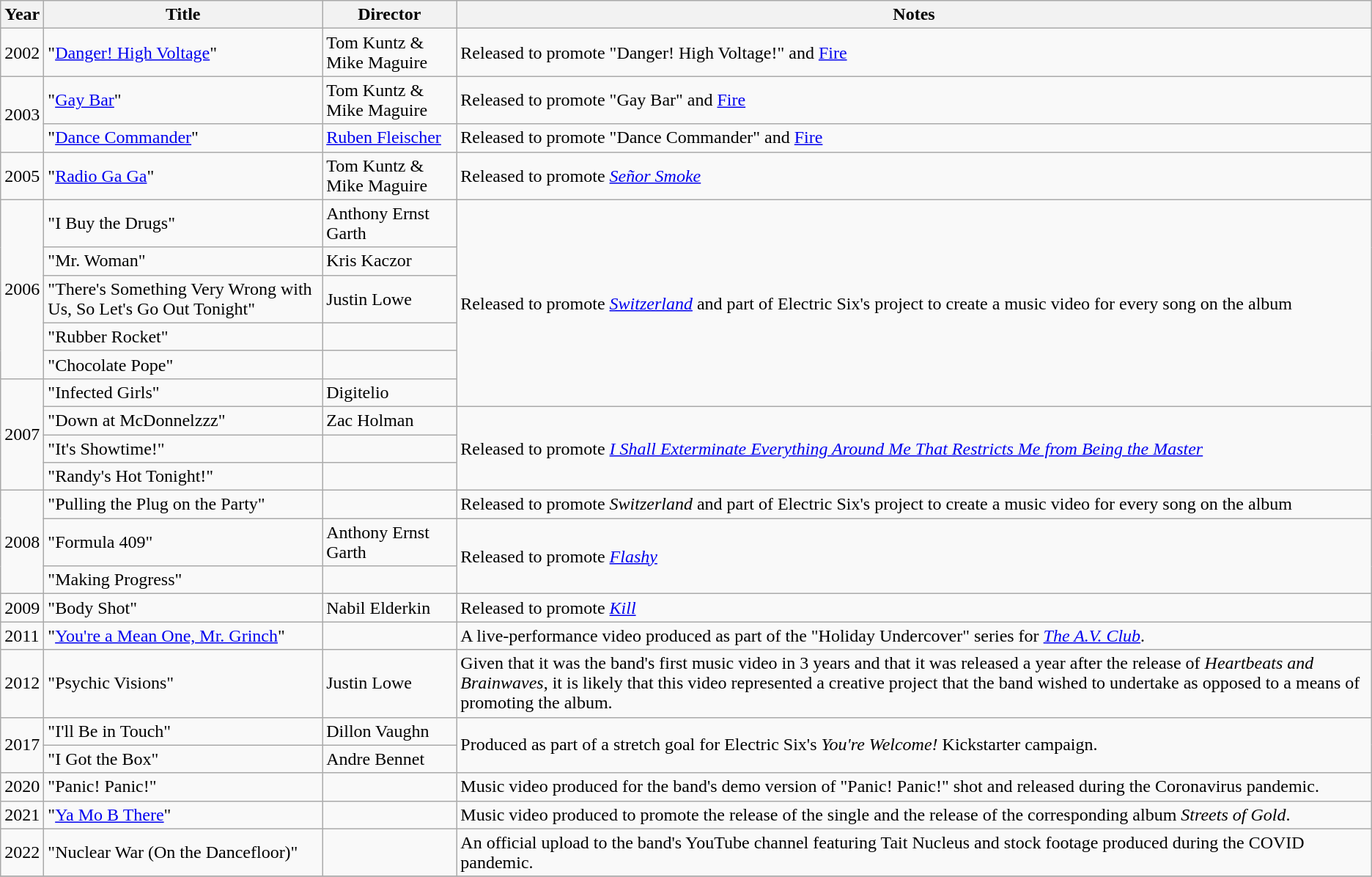<table class="wikitable">
<tr>
<th>Year</th>
<th>Title</th>
<th>Director</th>
<th>Notes</th>
</tr>
<tr>
<td>2002</td>
<td>"<a href='#'>Danger! High Voltage</a>"</td>
<td>Tom Kuntz & Mike Maguire</td>
<td>Released to promote "Danger! High Voltage!" and <a href='#'>Fire</a></td>
</tr>
<tr>
<td rowspan="2">2003</td>
<td>"<a href='#'>Gay Bar</a>"</td>
<td>Tom Kuntz & Mike Maguire</td>
<td>Released to promote "Gay Bar" and <a href='#'>Fire</a></td>
</tr>
<tr>
<td>"<a href='#'>Dance Commander</a>"</td>
<td><a href='#'>Ruben Fleischer</a></td>
<td>Released to promote "Dance Commander" and <a href='#'>Fire</a></td>
</tr>
<tr>
<td>2005</td>
<td>"<a href='#'>Radio Ga Ga</a>"</td>
<td>Tom Kuntz & Mike Maguire</td>
<td>Released to promote <em><a href='#'>Señor Smoke</a></em></td>
</tr>
<tr>
<td rowspan="5">2006</td>
<td>"I Buy the Drugs"</td>
<td>Anthony Ernst Garth</td>
<td rowspan="6">Released to promote <em><a href='#'>Switzerland</a></em> and part of Electric Six's project to create a music video for every song on the album</td>
</tr>
<tr>
<td>"Mr. Woman"</td>
<td>Kris Kaczor</td>
</tr>
<tr>
<td>"There's Something Very Wrong with Us, So Let's Go Out Tonight"</td>
<td>Justin Lowe</td>
</tr>
<tr>
<td>"Rubber Rocket"</td>
<td></td>
</tr>
<tr>
<td>"Chocolate Pope"</td>
<td></td>
</tr>
<tr>
<td rowspan="4">2007</td>
<td>"Infected Girls"</td>
<td>Digitelio</td>
</tr>
<tr>
<td>"Down at McDonnelzzz"</td>
<td>Zac Holman</td>
<td rowspan="3">Released to promote <em><a href='#'>I Shall Exterminate Everything Around Me That Restricts Me from Being the Master</a></em></td>
</tr>
<tr>
<td>"It's Showtime!"</td>
<td></td>
</tr>
<tr>
<td>"Randy's Hot Tonight!"</td>
<td></td>
</tr>
<tr>
<td rowspan="3">2008</td>
<td>"Pulling the Plug on the Party"</td>
<td></td>
<td>Released to promote <em>Switzerland</em> and part of Electric Six's project to create a music video for every song on the album</td>
</tr>
<tr>
<td>"Formula 409"</td>
<td>Anthony Ernst Garth</td>
<td rowspan="2">Released to promote <em><a href='#'>Flashy</a></em></td>
</tr>
<tr>
<td>"Making Progress"</td>
<td></td>
</tr>
<tr>
<td>2009</td>
<td>"Body Shot"</td>
<td>Nabil Elderkin</td>
<td>Released to promote <em><a href='#'>Kill</a></em></td>
</tr>
<tr>
<td>2011</td>
<td>"<a href='#'>You're a Mean One, Mr. Grinch</a>"</td>
<td></td>
<td>A live-performance video produced as part of the "Holiday Undercover" series for <em><a href='#'>The A.V. Club</a></em>.</td>
</tr>
<tr>
<td>2012</td>
<td>"Psychic Visions"</td>
<td>Justin Lowe</td>
<td>Given that it was the band's first music video in 3 years and that it was released a year after the release of <em>Heartbeats and Brainwaves</em>, it is likely that this video represented a creative project that the band wished to undertake as opposed to a means of promoting the album.</td>
</tr>
<tr>
<td rowspan="2">2017</td>
<td>"I'll Be in Touch"</td>
<td>Dillon Vaughn</td>
<td rowspan="2">Produced as part of a stretch goal for Electric Six's <em>You're Welcome!</em> Kickstarter campaign.</td>
</tr>
<tr>
<td>"I Got the Box"</td>
<td>Andre Bennet</td>
</tr>
<tr>
<td>2020</td>
<td>"Panic! Panic!"</td>
<td></td>
<td>Music video produced for the band's demo version of "Panic! Panic!" shot and released during the Coronavirus pandemic.</td>
</tr>
<tr>
<td>2021</td>
<td>"<a href='#'>Ya Mo B There</a>"</td>
<td></td>
<td>Music video produced to promote the release of the single and the release of the corresponding album <em>Streets of Gold</em>.</td>
</tr>
<tr>
<td>2022</td>
<td>"Nuclear War (On the Dancefloor)"</td>
<td></td>
<td>An official upload to the band's YouTube channel featuring Tait Nucleus and stock footage produced during the COVID pandemic.</td>
</tr>
<tr>
</tr>
</table>
